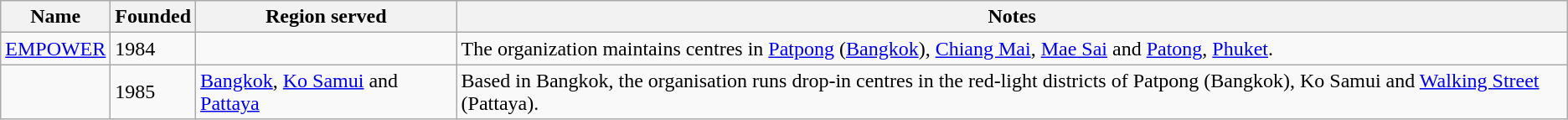<table class="wikitable sortable">
<tr>
<th>Name</th>
<th>Founded</th>
<th>Region served</th>
<th>Notes</th>
</tr>
<tr>
<td><a href='#'>EMPOWER</a></td>
<td>1984</td>
<td></td>
<td>The organization maintains centres in <a href='#'>Patpong</a> (<a href='#'>Bangkok</a>), <a href='#'>Chiang Mai</a>, <a href='#'>Mae Sai</a> and <a href='#'>Patong</a>, <a href='#'>Phuket</a>.</td>
</tr>
<tr>
<td></td>
<td>1985</td>
<td> <a href='#'>Bangkok</a>,  <a href='#'>Ko Samui</a> and  <a href='#'>Pattaya</a></td>
<td>Based in Bangkok, the organisation runs drop-in centres in the red-light districts of Patpong (Bangkok), Ko Samui and <a href='#'>Walking Street</a> (Pattaya).</td>
</tr>
</table>
